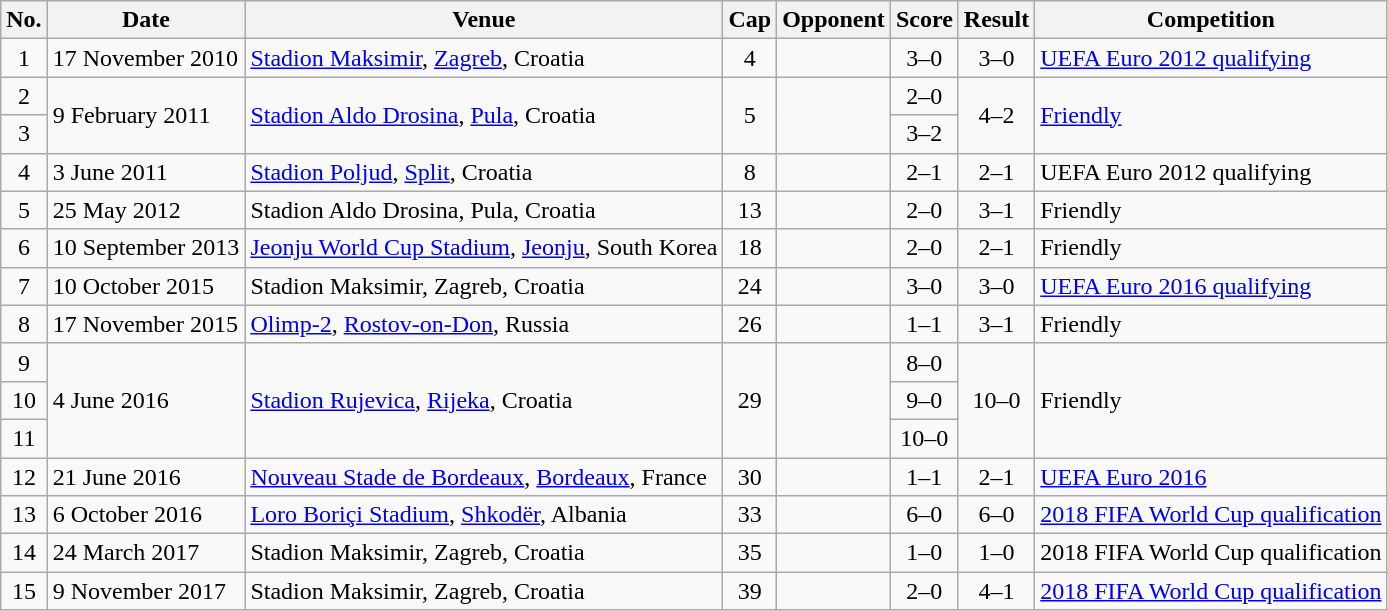<table class="wikitable sortable">
<tr>
<th scope="col">No.</th>
<th scope="col">Date</th>
<th scope="col">Venue</th>
<th scope="col">Cap</th>
<th scope="col">Opponent</th>
<th scope="col">Score</th>
<th scope="col">Result</th>
<th scope="col">Competition</th>
</tr>
<tr>
<td align="center">1</td>
<td>17 November 2010</td>
<td><a href='#'>Stadion Maksimir</a>, <a href='#'>Zagreb</a>, Croatia</td>
<td align="center">4</td>
<td></td>
<td align="center">3–0</td>
<td align="center">3–0</td>
<td><a href='#'>UEFA Euro 2012 qualifying</a></td>
</tr>
<tr>
<td align="center">2</td>
<td rowspan="2">9 February 2011</td>
<td rowspan="2"><a href='#'>Stadion Aldo Drosina</a>, <a href='#'>Pula</a>, Croatia</td>
<td rowspan="2" align=center>5</td>
<td rowspan="2"></td>
<td align="center">2–0</td>
<td rowspan="2" align=center>4–2</td>
<td rowspan="2"><a href='#'>Friendly</a></td>
</tr>
<tr>
<td align="center">3</td>
<td align="center">3–2</td>
</tr>
<tr>
<td align="center">4</td>
<td>3 June 2011</td>
<td><a href='#'>Stadion Poljud</a>, <a href='#'>Split</a>, Croatia</td>
<td align="center">8</td>
<td></td>
<td align="center">2–1</td>
<td align="center">2–1</td>
<td>UEFA Euro 2012 qualifying</td>
</tr>
<tr>
<td align="center">5</td>
<td>25 May 2012</td>
<td>Stadion Aldo Drosina, Pula, Croatia</td>
<td align="center">13</td>
<td></td>
<td align="center">2–0</td>
<td align="center">3–1</td>
<td>Friendly</td>
</tr>
<tr>
<td align="center">6</td>
<td>10 September 2013</td>
<td><a href='#'>Jeonju World Cup Stadium</a>, <a href='#'>Jeonju</a>, South Korea</td>
<td align="center">18</td>
<td></td>
<td align="center">2–0</td>
<td align="center">2–1</td>
<td>Friendly</td>
</tr>
<tr>
<td align="center">7</td>
<td>10 October 2015</td>
<td>Stadion Maksimir, Zagreb, Croatia</td>
<td align="center">24</td>
<td></td>
<td align="center">3–0</td>
<td align="center">3–0</td>
<td><a href='#'>UEFA Euro 2016 qualifying</a></td>
</tr>
<tr>
<td align="center">8</td>
<td>17 November 2015</td>
<td><a href='#'>Olimp-2</a>, <a href='#'>Rostov-on-Don</a>, Russia</td>
<td align="center">26</td>
<td></td>
<td align="center">1–1</td>
<td align="center">3–1</td>
<td>Friendly</td>
</tr>
<tr>
<td align="center">9</td>
<td rowspan="3">4 June 2016</td>
<td rowspan="3"><a href='#'>Stadion Rujevica</a>, <a href='#'>Rijeka</a>, Croatia</td>
<td rowspan="3" align=center>29</td>
<td rowspan="3"></td>
<td align="center">8–0</td>
<td rowspan="3" align="center">10–0</td>
<td rowspan="3">Friendly</td>
</tr>
<tr>
<td align="center">10</td>
<td align="center">9–0</td>
</tr>
<tr>
<td align="center">11</td>
<td align="center">10–0</td>
</tr>
<tr>
<td align="center">12</td>
<td>21 June 2016</td>
<td><a href='#'>Nouveau Stade de Bordeaux</a>, <a href='#'>Bordeaux</a>, France</td>
<td align="center">30</td>
<td></td>
<td align="center">1–1</td>
<td align="center">2–1</td>
<td><a href='#'>UEFA Euro 2016</a></td>
</tr>
<tr>
<td align="center">13</td>
<td>6 October 2016</td>
<td><a href='#'>Loro Boriçi Stadium</a>, <a href='#'>Shkodër</a>, Albania</td>
<td align="center">33</td>
<td></td>
<td align="center">6–0</td>
<td align="center">6–0</td>
<td><a href='#'>2018 FIFA World Cup qualification</a></td>
</tr>
<tr>
<td align="center">14</td>
<td>24 March 2017</td>
<td>Stadion Maksimir, Zagreb, Croatia</td>
<td align="center">35</td>
<td></td>
<td align="center">1–0</td>
<td align="center">1–0</td>
<td>2018 FIFA World Cup qualification</td>
</tr>
<tr>
<td align="center">15</td>
<td>9 November 2017</td>
<td>Stadion Maksimir, Zagreb, Croatia</td>
<td align="center">39</td>
<td></td>
<td align="center">2–0</td>
<td align="center">4–1</td>
<td><a href='#'>2018 FIFA World Cup qualification</a></td>
</tr>
</table>
